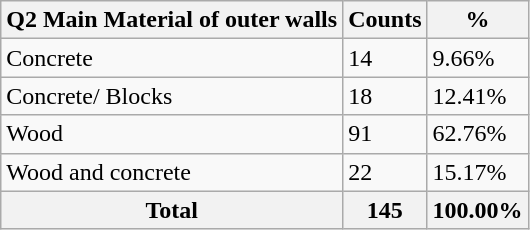<table class="wikitable sortable">
<tr>
<th>Q2 Main Material of outer walls</th>
<th>Counts</th>
<th>%</th>
</tr>
<tr>
<td>Concrete</td>
<td>14</td>
<td>9.66%</td>
</tr>
<tr>
<td>Concrete/ Blocks</td>
<td>18</td>
<td>12.41%</td>
</tr>
<tr>
<td>Wood</td>
<td>91</td>
<td>62.76%</td>
</tr>
<tr>
<td>Wood and concrete</td>
<td>22</td>
<td>15.17%</td>
</tr>
<tr>
<th>Total</th>
<th>145</th>
<th>100.00%</th>
</tr>
</table>
